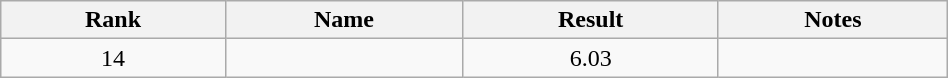<table class="wikitable" width=50%>
<tr>
<th>Rank</th>
<th>Name</th>
<th>Result</th>
<th>Notes</th>
</tr>
<tr align="center">
<td>14</td>
<td align="left"></td>
<td>6.03</td>
<td></td>
</tr>
</table>
